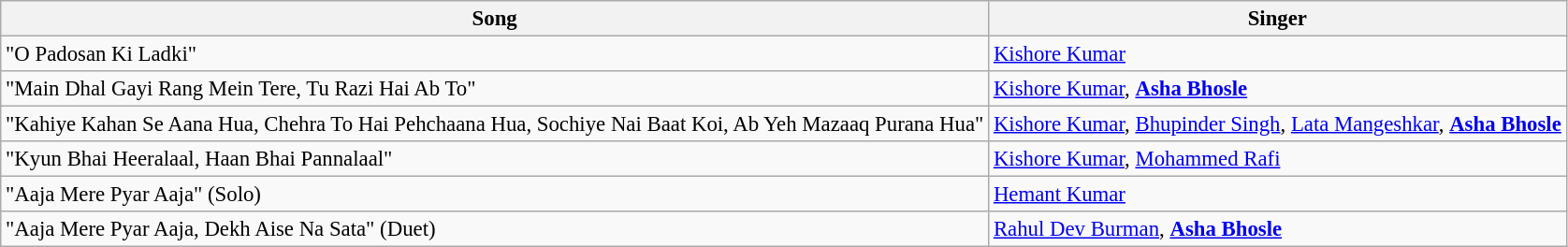<table class="wikitable" style="font-size:95%;">
<tr>
<th>Song</th>
<th>Singer</th>
</tr>
<tr>
<td>"O Padosan Ki Ladki"</td>
<td><a href='#'>Kishore Kumar</a></td>
</tr>
<tr>
<td>"Main Dhal Gayi Rang Mein Tere, Tu Razi Hai Ab To"</td>
<td><a href='#'>Kishore Kumar</a>, <strong><a href='#'>Asha Bhosle</a></strong></td>
</tr>
<tr>
<td>"Kahiye Kahan Se Aana Hua, Chehra To Hai Pehchaana Hua, Sochiye Nai Baat Koi, Ab Yeh Mazaaq Purana Hua"</td>
<td><a href='#'>Kishore Kumar</a>, <a href='#'>Bhupinder Singh</a>, <a href='#'>Lata Mangeshkar</a>, <strong><a href='#'>Asha Bhosle</a></strong></td>
</tr>
<tr>
<td>"Kyun Bhai Heeralaal, Haan Bhai Pannalaal"</td>
<td><a href='#'>Kishore Kumar</a>, <a href='#'>Mohammed Rafi</a></td>
</tr>
<tr>
<td>"Aaja Mere Pyar Aaja" (Solo)</td>
<td><a href='#'>Hemant Kumar</a></td>
</tr>
<tr>
<td>"Aaja Mere Pyar Aaja, Dekh Aise Na Sata" (Duet)</td>
<td><a href='#'>Rahul Dev Burman</a>, <strong><a href='#'>Asha Bhosle</a></strong></td>
</tr>
</table>
